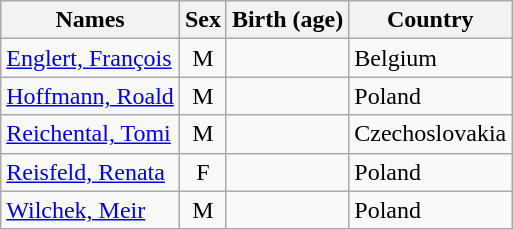<table class="wikitable sortable">
<tr>
<th>Names</th>
<th>Sex</th>
<th>Birth (age)</th>
<th>Country</th>
</tr>
<tr>
<td><a href='#'>Englert, François</a></td>
<td style="text-align:center">M</td>
<td></td>
<td>Belgium</td>
</tr>
<tr>
<td><a href='#'>Hoffmann, Roald</a></td>
<td style="text-align:center">M</td>
<td></td>
<td>Poland</td>
</tr>
<tr>
<td><a href='#'>Reichental, Tomi</a></td>
<td style="text-align:center">M</td>
<td></td>
<td>Czechoslovakia</td>
</tr>
<tr>
<td><a href='#'>Reisfeld, Renata</a></td>
<td style="text-align:center">F</td>
<td></td>
<td>Poland</td>
</tr>
<tr>
<td><a href='#'>Wilchek, Meir</a></td>
<td style="text-align:center">M</td>
<td></td>
<td>Poland</td>
</tr>
</table>
